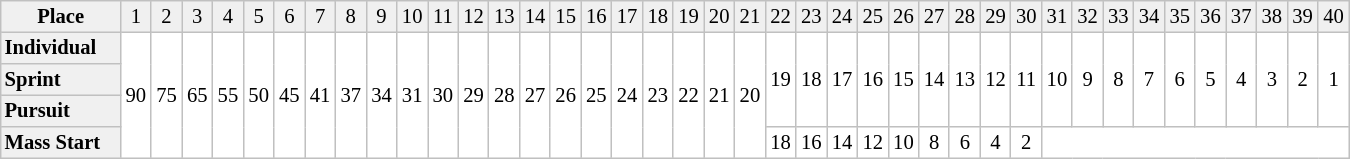<table border="1" cellpadding="2" cellspacing="0" style="border:1px solid #C0C0C0; border-collapse:collapse; font-size:86%; margin-top:1em; text-align:center" width="900">
<tr bgcolor="#F0F0F0">
<td width=150><strong>Place</strong></td>
<td width=25>1</td>
<td width=25>2</td>
<td width=25>3</td>
<td width=25>4</td>
<td width=25>5</td>
<td width=25>6</td>
<td width=25>7</td>
<td width=25>8</td>
<td width=25>9</td>
<td width=25>10</td>
<td width=25>11</td>
<td width=25>12</td>
<td width=25>13</td>
<td width=25>14</td>
<td width=25>15</td>
<td width=25>16</td>
<td width=25>17</td>
<td width=25>18</td>
<td width=25>19</td>
<td width=25>20</td>
<td width=25>21</td>
<td width=25>22</td>
<td width=25>23</td>
<td width=25>24</td>
<td width=25>25</td>
<td width=25>26</td>
<td width=25>27</td>
<td width=25>28</td>
<td width=25>29</td>
<td width=25>30</td>
<td width=25>31</td>
<td width=25>32</td>
<td width=25>33</td>
<td width=25>34</td>
<td width=25>35</td>
<td width=25>36</td>
<td width=25>37</td>
<td width=25>38</td>
<td width=25>39</td>
<td width=25>40</td>
</tr>
<tr>
<td style="background:#F0F0F0; text-align:left"><strong>Individual</strong></td>
<td rowspan=4>90</td>
<td rowspan=4>75</td>
<td rowspan=4>65</td>
<td rowspan=4>55</td>
<td rowspan=4>50</td>
<td rowspan=4>45</td>
<td rowspan=4>41</td>
<td rowspan=4>37</td>
<td rowspan=4>34</td>
<td rowspan=4>31</td>
<td rowspan=4>30</td>
<td rowspan=4>29</td>
<td rowspan=4>28</td>
<td rowspan=4>27</td>
<td rowspan=4>26</td>
<td rowspan=4>25</td>
<td rowspan=4>24</td>
<td rowspan=4>23</td>
<td rowspan=4>22</td>
<td rowspan=4>21</td>
<td rowspan=4>20</td>
<td rowspan=3>19</td>
<td rowspan=3>18</td>
<td rowspan=3>17</td>
<td rowspan=3>16</td>
<td rowspan=3>15</td>
<td rowspan=3>14</td>
<td rowspan=3>13</td>
<td rowspan=3>12</td>
<td rowspan=3>11</td>
<td rowspan=3>10</td>
<td rowspan=3>9</td>
<td rowspan=3>8</td>
<td rowspan=3>7</td>
<td rowspan=3>6</td>
<td rowspan=3>5</td>
<td rowspan=3>4</td>
<td rowspan=3>3</td>
<td rowspan=3>2</td>
<td rowspan=3>1</td>
</tr>
<tr>
<td style="background:#F0F0F0; text-align:left"><strong>Sprint</strong></td>
</tr>
<tr>
<td style="background:#F0F0F0; text-align:left"><strong>Pursuit</strong></td>
</tr>
<tr>
<td style="background:#F0F0F0; text-align:left"><strong>Mass Start</strong></td>
<td>18</td>
<td>16</td>
<td>14</td>
<td>12</td>
<td>10</td>
<td>8</td>
<td>6</td>
<td>4</td>
<td>2</td>
</tr>
</table>
